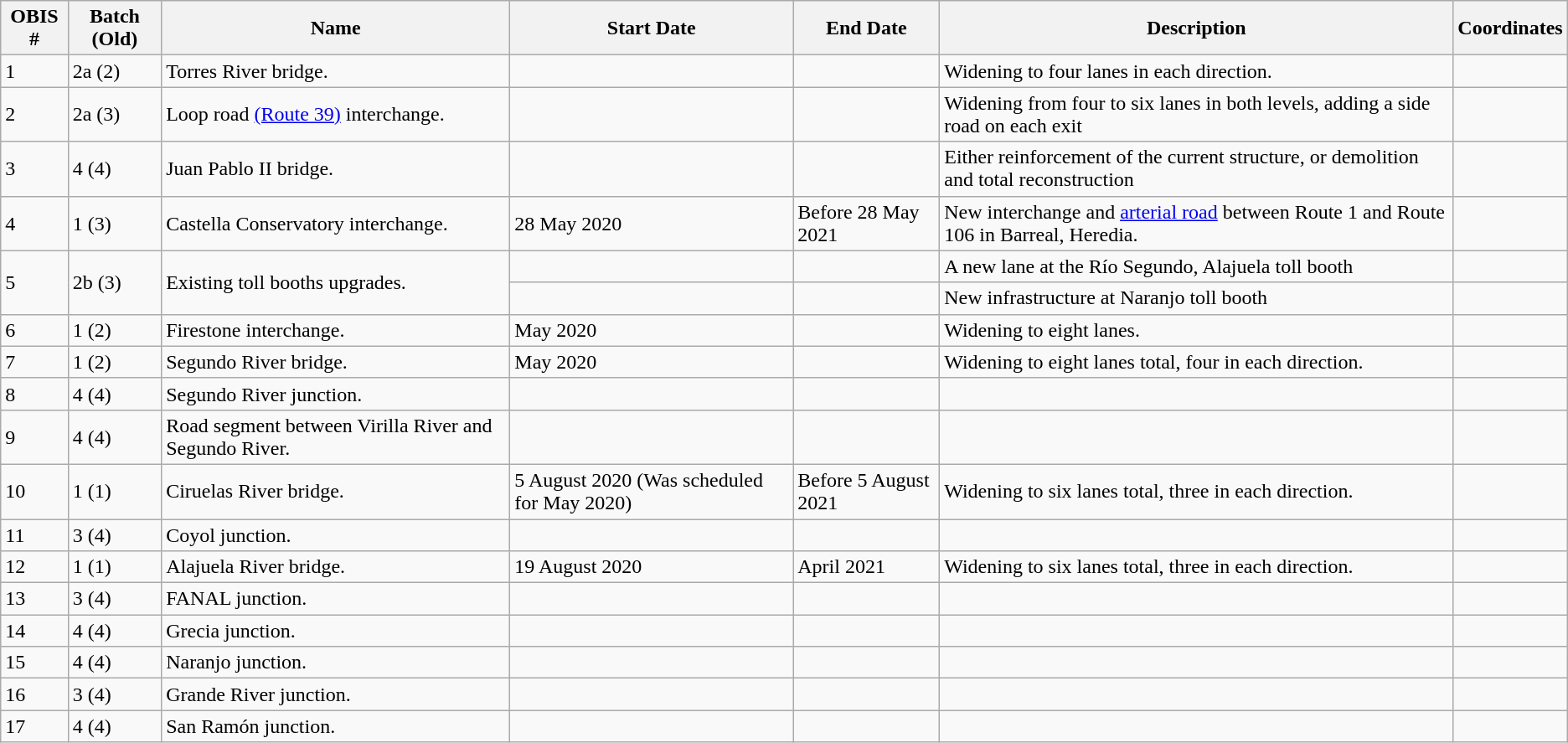<table class="wikitable sortable">
<tr>
<th>OBIS #</th>
<th>Batch (Old)</th>
<th class=unsortable>Name</th>
<th class=unsortable>Start Date</th>
<th class=unsortable>End Date</th>
<th class=unsortable>Description</th>
<th class=unsortable>Coordinates</th>
</tr>
<tr>
<td>1</td>
<td>2a (2)</td>
<td>Torres River bridge.</td>
<td></td>
<td></td>
<td>Widening to four lanes in each direction.</td>
<td></td>
</tr>
<tr>
<td>2</td>
<td>2a (3)</td>
<td>Loop road <a href='#'>(Route 39)</a> interchange.</td>
<td></td>
<td></td>
<td>Widening from four to six lanes in both levels, adding a side road on each exit</td>
<td></td>
</tr>
<tr>
<td>3</td>
<td>4 (4)</td>
<td>Juan Pablo II bridge.</td>
<td></td>
<td></td>
<td>Either reinforcement of the current structure, or demolition and total reconstruction</td>
<td></td>
</tr>
<tr>
<td>4</td>
<td>1 (3)</td>
<td>Castella Conservatory interchange.</td>
<td>28 May 2020</td>
<td>Before 28 May 2021</td>
<td>New interchange and <a href='#'>arterial road</a> between Route 1 and Route 106 in Barreal, Heredia.</td>
<td></td>
</tr>
<tr>
<td rowspan="2">5</td>
<td rowspan="2">2b (3)</td>
<td rowspan="2">Existing toll booths upgrades.</td>
<td></td>
<td></td>
<td>A new lane at the Río Segundo, Alajuela toll booth</td>
<td></td>
</tr>
<tr>
<td></td>
<td></td>
<td>New infrastructure at Naranjo toll booth</td>
<td></td>
</tr>
<tr>
<td>6</td>
<td>1 (2)</td>
<td>Firestone interchange.</td>
<td>May 2020</td>
<td></td>
<td>Widening to eight lanes.</td>
<td></td>
</tr>
<tr>
<td>7</td>
<td>1 (2)</td>
<td>Segundo River bridge.</td>
<td>May 2020</td>
<td></td>
<td>Widening to eight lanes total, four in each direction.</td>
<td></td>
</tr>
<tr>
<td>8</td>
<td>4 (4)</td>
<td>Segundo River junction.</td>
<td></td>
<td></td>
<td></td>
<td></td>
</tr>
<tr>
<td>9</td>
<td>4 (4)</td>
<td>Road segment between Virilla River and Segundo River.</td>
<td></td>
<td></td>
<td></td>
<td></td>
</tr>
<tr>
<td>10</td>
<td>1 (1)</td>
<td>Ciruelas River bridge.</td>
<td>5 August 2020 (Was scheduled for May 2020)</td>
<td>Before 5 August 2021</td>
<td>Widening to six lanes total, three in each direction.</td>
<td></td>
</tr>
<tr>
<td>11</td>
<td>3 (4)</td>
<td>Coyol junction.</td>
<td></td>
<td></td>
<td></td>
<td></td>
</tr>
<tr>
<td>12</td>
<td>1 (1)</td>
<td>Alajuela River bridge.</td>
<td>19 August 2020</td>
<td>April 2021</td>
<td>Widening to six lanes total, three in each direction.</td>
<td></td>
</tr>
<tr>
<td>13</td>
<td>3 (4)</td>
<td>FANAL junction.</td>
<td></td>
<td></td>
<td></td>
<td></td>
</tr>
<tr>
<td>14</td>
<td>4 (4)</td>
<td>Grecia junction.</td>
<td></td>
<td></td>
<td></td>
<td></td>
</tr>
<tr>
<td>15</td>
<td>4 (4)</td>
<td>Naranjo junction.</td>
<td></td>
<td></td>
<td></td>
<td></td>
</tr>
<tr>
<td>16</td>
<td>3 (4)</td>
<td>Grande River junction.</td>
<td></td>
<td></td>
<td></td>
<td></td>
</tr>
<tr>
<td>17</td>
<td>4 (4)</td>
<td>San Ramón junction.</td>
<td></td>
<td></td>
<td></td>
<td></td>
</tr>
</table>
